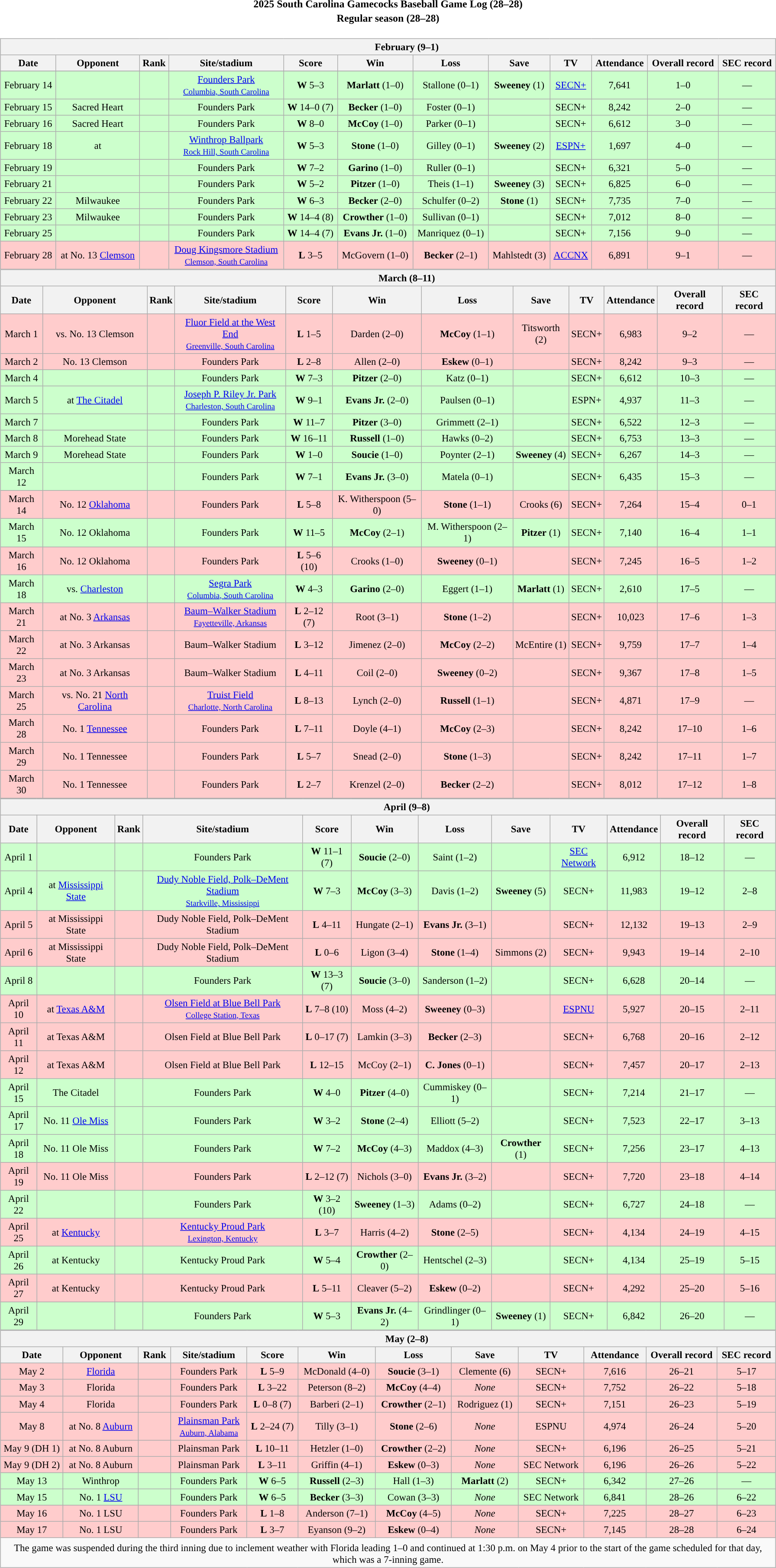<table class="toccolours" width=95% style="clear:both; margin:1.5em auto; text-align:center;">
<tr>
<th colspan=2>2025 South Carolina Gamecocks Baseball Game Log (28–28)</th>
</tr>
<tr>
<th colspan=2>Regular season (28–28)</th>
</tr>
<tr valign="top">
<td><br><table class="wikitable collapsible collapsed" style="margin:auto; width:100%; text-align:center; font-size:95%">
<tr>
<th colspan=12 style="padding-left:4em;">February (9–1)</th>
</tr>
<tr>
<th>Date</th>
<th>Opponent</th>
<th>Rank</th>
<th>Site/stadium</th>
<th>Score</th>
<th>Win</th>
<th>Loss</th>
<th>Save</th>
<th>TV</th>
<th>Attendance</th>
<th>Overall record</th>
<th>SEC record</th>
</tr>
<tr>
</tr>
<tr align="center" bgcolor="#ccffcc">
<td>February 14</td>
<td></td>
<td></td>
<td><a href='#'>Founders Park</a><br><small><a href='#'>Columbia, South Carolina</a></small></td>
<td><strong>W</strong> 5–3</td>
<td><strong>Marlatt</strong> (1–0)</td>
<td>Stallone (0–1)</td>
<td><strong>Sweeney</strong> (1)</td>
<td><a href='#'>SECN+</a></td>
<td>7,641</td>
<td>1–0</td>
<td>—</td>
</tr>
<tr align="center" bgcolor="#ccffcc">
<td>February 15</td>
<td>Sacred Heart</td>
<td></td>
<td>Founders Park</td>
<td><strong>W</strong> 14–0 (7)</td>
<td><strong>Becker</strong> (1–0)</td>
<td>Foster (0–1)</td>
<td></td>
<td>SECN+</td>
<td>8,242</td>
<td>2–0</td>
<td>—</td>
</tr>
<tr align="center" bgcolor="#ccffcc">
<td>February 16</td>
<td>Sacred Heart</td>
<td></td>
<td>Founders Park</td>
<td><strong>W</strong> 8–0</td>
<td><strong>McCoy</strong> (1–0)</td>
<td>Parker (0–1)</td>
<td></td>
<td>SECN+</td>
<td>6,612</td>
<td>3–0</td>
<td>—</td>
</tr>
<tr align="center" bgcolor="#ccffcc">
<td>February 18</td>
<td>at </td>
<td></td>
<td><a href='#'>Winthrop Ballpark</a><br><small><a href='#'>Rock Hill, South Carolina</a></small></td>
<td><strong>W</strong> 5–3</td>
<td><strong>Stone</strong> (1–0)</td>
<td>Gilley (0–1)</td>
<td><strong>Sweeney</strong> (2)</td>
<td><a href='#'>ESPN+</a></td>
<td>1,697</td>
<td>4–0</td>
<td>—</td>
</tr>
<tr align="center" bgcolor="#ccffcc">
<td>February 19</td>
<td></td>
<td></td>
<td>Founders Park</td>
<td><strong>W</strong> 7–2</td>
<td><strong>Garino</strong> (1–0)</td>
<td>Ruller (0–1)</td>
<td></td>
<td>SECN+</td>
<td>6,321</td>
<td>5–0</td>
<td>—</td>
</tr>
<tr align="center" bgcolor="#ccffcc">
<td>February 21</td>
<td></td>
<td></td>
<td>Founders Park</td>
<td><strong>W</strong> 5–2</td>
<td><strong>Pitzer</strong> (1–0)</td>
<td>Theis (1–1)</td>
<td><strong>Sweeney</strong> (3)</td>
<td>SECN+</td>
<td>6,825</td>
<td>6–0</td>
<td>—</td>
</tr>
<tr align="center" bgcolor="#ccffcc">
<td>February 22</td>
<td>Milwaukee</td>
<td></td>
<td>Founders Park</td>
<td><strong>W</strong> 6–3</td>
<td><strong>Becker</strong> (2–0)</td>
<td>Schulfer (0–2)</td>
<td><strong>Stone</strong> (1)</td>
<td>SECN+</td>
<td>7,735</td>
<td>7–0</td>
<td>—</td>
</tr>
<tr align="center" bgcolor="#ccffcc">
<td>February 23</td>
<td>Milwaukee</td>
<td></td>
<td>Founders Park</td>
<td><strong>W</strong> 14–4 (8)</td>
<td><strong>Crowther</strong> (1–0)</td>
<td>Sullivan (0–1)</td>
<td></td>
<td>SECN+</td>
<td>7,012</td>
<td>8–0</td>
<td>—</td>
</tr>
<tr align="center" bgcolor="#ccffcc">
<td>February 25</td>
<td></td>
<td></td>
<td>Founders Park</td>
<td><strong>W</strong> 14–4 (7)</td>
<td><strong>Evans Jr.</strong> (1–0)</td>
<td>Manriquez (0–1)</td>
<td></td>
<td>SECN+</td>
<td>7,156</td>
<td>9–0</td>
<td>—</td>
</tr>
<tr align="center" bgcolor="#ffcccc">
<td>February 28</td>
<td>at No. 13 <a href='#'>Clemson</a></td>
<td></td>
<td><a href='#'>Doug Kingsmore Stadium</a><br><small><a href='#'>Clemson, South Carolina</a></small></td>
<td><strong>L</strong> 3–5</td>
<td>McGovern (1–0)</td>
<td><strong>Becker</strong> (2–1)</td>
<td>Mahlstedt (3)</td>
<td><a href='#'>ACCNX</a></td>
<td>6,891</td>
<td>9–1</td>
<td>—</td>
</tr>
</table>
<table class="wikitable collapsible collapsed" style="margin:auto; width:100%; text-align:center; font-size:95%">
<tr>
<th colspan=12 style="padding-left:4em;">March (8–11)</th>
</tr>
<tr>
<th>Date</th>
<th>Opponent</th>
<th>Rank</th>
<th>Site/stadium</th>
<th>Score</th>
<th>Win</th>
<th>Loss</th>
<th>Save</th>
<th>TV</th>
<th>Attendance</th>
<th>Overall record</th>
<th>SEC record</th>
</tr>
<tr align="center" bgcolor="#ffcccc">
<td>March 1</td>
<td>vs. No. 13 Clemson</td>
<td></td>
<td><a href='#'>Fluor Field at the West End</a><br><small><a href='#'>Greenville, South Carolina</a></small></td>
<td><strong>L</strong> 1–5</td>
<td>Darden (2–0)</td>
<td><strong>McCoy</strong> (1–1)</td>
<td>Titsworth (2)</td>
<td>SECN+</td>
<td>6,983</td>
<td>9–2</td>
<td>—</td>
</tr>
<tr align="center" bgcolor="#ffcccc">
<td>March 2</td>
<td>No. 13 Clemson</td>
<td></td>
<td>Founders Park</td>
<td><strong>L</strong> 2–8</td>
<td>Allen (2–0)</td>
<td><strong>Eskew</strong> (0–1)</td>
<td></td>
<td>SECN+</td>
<td>8,242</td>
<td>9–3</td>
<td>—</td>
</tr>
<tr align="center" bgcolor="#ccffcc">
<td>March 4</td>
<td></td>
<td></td>
<td>Founders Park</td>
<td><strong>W</strong> 7–3</td>
<td><strong>Pitzer</strong> (2–0)</td>
<td>Katz (0–1)</td>
<td></td>
<td>SECN+</td>
<td>6,612</td>
<td>10–3</td>
<td>—</td>
</tr>
<tr align="center" bgcolor="#ccffcc">
<td>March 5</td>
<td>at <a href='#'>The Citadel</a></td>
<td></td>
<td><a href='#'>Joseph P. Riley Jr. Park</a><br><small><a href='#'>Charleston, South Carolina</a></small></td>
<td><strong>W</strong> 9–1</td>
<td><strong>Evans Jr.</strong> (2–0)</td>
<td>Paulsen (0–1)</td>
<td></td>
<td>ESPN+</td>
<td>4,937</td>
<td>11–3</td>
<td>—</td>
</tr>
<tr align="center" bgcolor="#ccffcc">
<td>March 7</td>
<td></td>
<td></td>
<td>Founders Park</td>
<td><strong>W</strong> 11–7</td>
<td><strong>Pitzer</strong> (3–0)</td>
<td>Grimmett (2–1)</td>
<td></td>
<td>SECN+</td>
<td>6,522</td>
<td>12–3</td>
<td>—</td>
</tr>
<tr align="center" bgcolor="#ccffcc">
<td>March 8</td>
<td>Morehead State</td>
<td></td>
<td>Founders Park</td>
<td><strong>W</strong> 16–11</td>
<td><strong>Russell</strong> (1–0)</td>
<td>Hawks (0–2)</td>
<td></td>
<td>SECN+</td>
<td>6,753</td>
<td>13–3</td>
<td>—</td>
</tr>
<tr align="center" bgcolor="#ccffcc">
<td>March 9</td>
<td>Morehead State</td>
<td></td>
<td>Founders Park</td>
<td><strong>W</strong> 1–0</td>
<td><strong>Soucie</strong> (1–0)</td>
<td>Poynter (2–1)</td>
<td><strong>Sweeney</strong> (4)</td>
<td>SECN+</td>
<td>6,267</td>
<td>14–3</td>
<td>—</td>
</tr>
<tr align="center" bgcolor="#ccffcc">
<td>March 12</td>
<td></td>
<td></td>
<td>Founders Park</td>
<td><strong>W</strong> 7–1</td>
<td><strong>Evans Jr.</strong> (3–0)</td>
<td>Matela (0–1)</td>
<td></td>
<td>SECN+</td>
<td>6,435</td>
<td>15–3</td>
<td>—</td>
</tr>
<tr align="center" bgcolor="#ffcccc">
<td>March 14</td>
<td>No. 12 <a href='#'>Oklahoma</a></td>
<td></td>
<td>Founders Park</td>
<td><strong>L</strong> 5–8</td>
<td>K. Witherspoon (5–0)</td>
<td><strong>Stone</strong> (1–1)</td>
<td>Crooks (6)</td>
<td>SECN+</td>
<td>7,264</td>
<td>15–4</td>
<td>0–1</td>
</tr>
<tr align="center" bgcolor="#ccffcc">
<td>March 15</td>
<td>No. 12 Oklahoma</td>
<td></td>
<td>Founders Park</td>
<td><strong>W</strong> 11–5</td>
<td><strong>McCoy</strong> (2–1)</td>
<td>M. Witherspoon (2–1)</td>
<td><strong>Pitzer</strong> (1)</td>
<td>SECN+</td>
<td>7,140</td>
<td>16–4</td>
<td>1–1</td>
</tr>
<tr align="center" bgcolor="#ffcccc">
<td>March 16</td>
<td>No. 12 Oklahoma</td>
<td></td>
<td>Founders Park</td>
<td><strong>L</strong> 5–6 (10)</td>
<td>Crooks (1–0)</td>
<td><strong>Sweeney</strong> (0–1)</td>
<td></td>
<td>SECN+</td>
<td>7,245</td>
<td>16–5</td>
<td>1–2</td>
</tr>
<tr align="center" bgcolor="#ccffcc">
<td>March 18</td>
<td>vs. <a href='#'>Charleston</a></td>
<td></td>
<td><a href='#'>Segra Park</a><br><small><a href='#'>Columbia, South Carolina</a></small></td>
<td><strong>W</strong> 4–3</td>
<td><strong>Garino</strong> (2–0)</td>
<td>Eggert (1–1)</td>
<td><strong>Marlatt</strong> (1)</td>
<td>SECN+</td>
<td>2,610</td>
<td>17–5</td>
<td>—</td>
</tr>
<tr align="center" bgcolor="#ffcccc">
<td>March 21</td>
<td>at No. 3 <a href='#'>Arkansas</a></td>
<td></td>
<td><a href='#'>Baum–Walker Stadium</a><br><small><a href='#'>Fayetteville, Arkansas</a></small></td>
<td><strong>L</strong> 2–12 (7)</td>
<td>Root (3–1)</td>
<td><strong>Stone</strong> (1–2)</td>
<td></td>
<td>SECN+</td>
<td>10,023</td>
<td>17–6</td>
<td>1–3</td>
</tr>
<tr align="center" bgcolor="#ffcccc">
<td>March 22</td>
<td>at No. 3 Arkansas</td>
<td></td>
<td>Baum–Walker Stadium</td>
<td><strong>L</strong> 3–12</td>
<td>Jimenez (2–0)</td>
<td><strong>McCoy</strong> (2–2)</td>
<td>McEntire (1)</td>
<td>SECN+</td>
<td>9,759</td>
<td>17–7</td>
<td>1–4</td>
</tr>
<tr align="center" bgcolor="#ffcccc">
<td>March 23</td>
<td>at No. 3 Arkansas</td>
<td></td>
<td>Baum–Walker Stadium</td>
<td><strong>L</strong> 4–11</td>
<td>Coil (2–0)</td>
<td><strong>Sweeney</strong> (0–2)</td>
<td></td>
<td>SECN+</td>
<td>9,367</td>
<td>17–8</td>
<td>1–5</td>
</tr>
<tr align="center" bgcolor="#ffcccc">
<td>March 25</td>
<td>vs. No. 21 <a href='#'>North Carolina</a></td>
<td></td>
<td><a href='#'>Truist Field</a><br><small><a href='#'>Charlotte, North Carolina</a></small></td>
<td><strong>L</strong> 8–13</td>
<td>Lynch (2–0)</td>
<td><strong>Russell</strong> (1–1)</td>
<td></td>
<td>SECN+</td>
<td>4,871</td>
<td>17–9</td>
<td>—</td>
</tr>
<tr align="center" bgcolor="#ffcccc">
<td>March 28</td>
<td>No. 1 <a href='#'>Tennessee</a></td>
<td></td>
<td>Founders Park</td>
<td><strong>L</strong> 7–11</td>
<td>Doyle (4–1)</td>
<td><strong>McCoy</strong> (2–3)</td>
<td></td>
<td>SECN+</td>
<td>8,242</td>
<td>17–10</td>
<td>1–6</td>
</tr>
<tr align="center" bgcolor="#ffcccc">
<td>March 29</td>
<td>No. 1 Tennessee</td>
<td></td>
<td>Founders Park</td>
<td><strong>L</strong> 5–7</td>
<td>Snead (2–0)</td>
<td><strong>Stone</strong> (1–3)</td>
<td></td>
<td>SECN+</td>
<td>8,242</td>
<td>17–11</td>
<td>1–7</td>
</tr>
<tr align="center" bgcolor="#ffcccc">
<td>March 30</td>
<td>No. 1 Tennessee</td>
<td></td>
<td>Founders Park</td>
<td><strong>L</strong> 2–7</td>
<td>Krenzel (2–0)</td>
<td><strong>Becker</strong> (2–2)</td>
<td></td>
<td>SECN+</td>
<td>8,012</td>
<td>17–12</td>
<td>1–8</td>
</tr>
</table>
<table class="wikitable collapsible collapsed" style="margin:auto; width:100%; text-align:center; font-size:95%">
<tr>
<th colspan=12 style="padding-left:4em;">April (9–8)</th>
</tr>
<tr>
<th>Date</th>
<th>Opponent</th>
<th>Rank</th>
<th>Site/stadium</th>
<th>Score</th>
<th>Win</th>
<th>Loss</th>
<th>Save</th>
<th>TV</th>
<th>Attendance</th>
<th>Overall record</th>
<th>SEC record</th>
</tr>
<tr align="center" bgcolor="#ccffcc">
<td>April 1</td>
<td></td>
<td></td>
<td>Founders Park</td>
<td><strong>W</strong> 11–1 (7)</td>
<td><strong>Soucie</strong> (2–0)</td>
<td>Saint (1–2)</td>
<td></td>
<td><a href='#'>SEC Network</a></td>
<td>6,912</td>
<td>18–12</td>
<td>—</td>
</tr>
<tr align="center" bgcolor="#ccffcc">
<td>April 4</td>
<td>at <a href='#'>Mississippi State</a></td>
<td></td>
<td><a href='#'>Dudy Noble Field, Polk–DeMent Stadium</a><br><small><a href='#'>Starkville, Mississippi</a></small></td>
<td><strong>W</strong> 7–3</td>
<td><strong>McCoy</strong> (3–3)</td>
<td>Davis (1–2)</td>
<td><strong>Sweeney</strong> (5)</td>
<td>SECN+</td>
<td>11,983</td>
<td>19–12</td>
<td>2–8</td>
</tr>
<tr align="center" bgcolor="#ffcccc">
<td>April 5</td>
<td>at Mississippi State</td>
<td></td>
<td>Dudy Noble Field, Polk–DeMent Stadium</td>
<td><strong>L</strong> 4–11</td>
<td>Hungate (2–1)</td>
<td><strong>Evans Jr.</strong> (3–1)</td>
<td></td>
<td>SECN+</td>
<td>12,132</td>
<td>19–13</td>
<td>2–9</td>
</tr>
<tr align="center" bgcolor="#ffcccc">
<td>April 6</td>
<td>at Mississippi State</td>
<td></td>
<td>Dudy Noble Field, Polk–DeMent Stadium</td>
<td><strong>L</strong> 0–6</td>
<td>Ligon (3–4)</td>
<td><strong>Stone</strong> (1–4)</td>
<td>Simmons (2)</td>
<td>SECN+</td>
<td>9,943</td>
<td>19–14</td>
<td>2–10</td>
</tr>
<tr align="center" bgcolor="#ccffcc">
<td>April 8</td>
<td></td>
<td></td>
<td>Founders Park</td>
<td><strong>W</strong> 13–3 (7)</td>
<td><strong>Soucie</strong> (3–0)</td>
<td>Sanderson (1–2)</td>
<td></td>
<td>SECN+</td>
<td>6,628</td>
<td>20–14</td>
<td>—</td>
</tr>
<tr align="center" bgcolor="#ffcccc">
<td>April 10</td>
<td>at <a href='#'>Texas A&M</a></td>
<td></td>
<td><a href='#'>Olsen Field at Blue Bell Park</a><br><small><a href='#'>College Station, Texas</a></small></td>
<td><strong>L</strong> 7–8 (10)</td>
<td>Moss (4–2)</td>
<td><strong>Sweeney</strong> (0–3)</td>
<td></td>
<td><a href='#'>ESPNU</a></td>
<td>5,927</td>
<td>20–15</td>
<td>2–11</td>
</tr>
<tr align="center" bgcolor="#ffcccc">
<td>April 11</td>
<td>at Texas A&M</td>
<td></td>
<td>Olsen Field at Blue Bell Park</td>
<td><strong>L</strong> 0–17 (7)</td>
<td>Lamkin (3–3)</td>
<td><strong>Becker</strong> (2–3)</td>
<td></td>
<td>SECN+</td>
<td>6,768</td>
<td>20–16</td>
<td>2–12</td>
</tr>
<tr align="center" bgcolor="#ffcccc">
<td>April 12</td>
<td>at Texas A&M</td>
<td></td>
<td>Olsen Field at Blue Bell Park</td>
<td><strong>L</strong> 12–15</td>
<td>McCoy (2–1)</td>
<td><strong>C. Jones</strong> (0–1)</td>
<td></td>
<td>SECN+</td>
<td>7,457</td>
<td>20–17</td>
<td>2–13</td>
</tr>
<tr align="center" bgcolor="#ccffcc">
<td>April 15</td>
<td>The Citadel</td>
<td></td>
<td>Founders Park</td>
<td><strong>W</strong> 4–0</td>
<td><strong>Pitzer</strong> (4–0)</td>
<td>Cummiskey (0–1)</td>
<td></td>
<td>SECN+</td>
<td>7,214</td>
<td>21–17</td>
<td>—</td>
</tr>
<tr align="center" bgcolor="#ccffcc">
<td>April 17</td>
<td>No. 11 <a href='#'>Ole Miss</a></td>
<td></td>
<td>Founders Park</td>
<td><strong>W</strong> 3–2</td>
<td><strong>Stone</strong> (2–4)</td>
<td>Elliott (5–2)</td>
<td></td>
<td>SECN+</td>
<td>7,523</td>
<td>22–17</td>
<td>3–13</td>
</tr>
<tr align="center" bgcolor="#ccffcc">
<td>April 18</td>
<td>No. 11 Ole Miss</td>
<td></td>
<td>Founders Park</td>
<td><strong>W</strong> 7–2</td>
<td><strong>McCoy</strong> (4–3)</td>
<td>Maddox (4–3)</td>
<td><strong>Crowther</strong> (1)</td>
<td>SECN+</td>
<td>7,256</td>
<td>23–17</td>
<td>4–13</td>
</tr>
<tr align="center" bgcolor="#ffcccc">
<td>April 19</td>
<td>No. 11 Ole Miss</td>
<td></td>
<td>Founders Park</td>
<td><strong>L</strong> 2–12 (7)</td>
<td>Nichols (3–0)</td>
<td><strong>Evans Jr.</strong> (3–2)</td>
<td></td>
<td>SECN+</td>
<td>7,720</td>
<td>23–18</td>
<td>4–14</td>
</tr>
<tr align="center" bgcolor="#ccffcc">
<td>April 22</td>
<td></td>
<td></td>
<td>Founders Park</td>
<td><strong>W</strong> 3–2 (10)</td>
<td><strong>Sweeney</strong> (1–3)</td>
<td>Adams (0–2)</td>
<td></td>
<td>SECN+</td>
<td>6,727</td>
<td>24–18</td>
<td>—</td>
</tr>
<tr align="center" bgcolor="#ffcccc">
<td>April 25</td>
<td>at <a href='#'>Kentucky</a></td>
<td></td>
<td><a href='#'>Kentucky Proud Park</a><br><small><a href='#'>Lexington, Kentucky</a></small></td>
<td><strong>L</strong> 3–7</td>
<td>Harris (4–2)</td>
<td><strong>Stone</strong> (2–5)</td>
<td></td>
<td>SECN+</td>
<td>4,134</td>
<td>24–19</td>
<td>4–15</td>
</tr>
<tr align="center" bgcolor="#ccffcc">
<td>April 26</td>
<td>at Kentucky</td>
<td></td>
<td>Kentucky Proud Park</td>
<td><strong>W</strong> 5–4</td>
<td><strong>Crowther</strong> (2–0)</td>
<td>Hentschel (2–3)</td>
<td></td>
<td>SECN+</td>
<td>4,134</td>
<td>25–19</td>
<td>5–15</td>
</tr>
<tr align="center" bgcolor="#ffcccc">
<td>April 27</td>
<td>at Kentucky</td>
<td></td>
<td>Kentucky Proud Park</td>
<td><strong>L</strong> 5–11</td>
<td>Cleaver (5–2)</td>
<td><strong>Eskew</strong> (0–2)</td>
<td></td>
<td>SECN+</td>
<td>4,292</td>
<td>25–20</td>
<td>5–16</td>
</tr>
<tr align="center" bgcolor="#ccffcc">
<td>April 29</td>
<td></td>
<td></td>
<td>Founders Park</td>
<td><strong>W</strong> 5–3</td>
<td><strong>Evans Jr.</strong> (4–2)</td>
<td>Grindlinger (0–1)</td>
<td><strong>Sweeney</strong> (1)</td>
<td>SECN+</td>
<td>6,842</td>
<td>26–20</td>
<td>—</td>
</tr>
</table>
<table class="wikitable collapsible" style="margin:auto; width:100%; text-align:center; font-size:95%">
<tr>
<th colspan=12 style="padding-left:4em;">May (2–8)</th>
</tr>
<tr>
<th>Date</th>
<th>Opponent</th>
<th>Rank</th>
<th>Site/stadium</th>
<th>Score</th>
<th>Win</th>
<th>Loss</th>
<th>Save</th>
<th>TV</th>
<th>Attendance</th>
<th>Overall record</th>
<th>SEC record</th>
</tr>
<tr align="center" bgcolor="#ffcccc">
<td>May 2</td>
<td><a href='#'>Florida</a></td>
<td></td>
<td>Founders Park</td>
<td><strong>L</strong> 5–9</td>
<td>McDonald (4–0)</td>
<td><strong>Soucie</strong> (3–1)</td>
<td>Clemente (6)</td>
<td>SECN+</td>
<td>7,616</td>
<td>26–21</td>
<td>5–17</td>
</tr>
<tr align="center" bgcolor="#ffcccc">
<td>May 3</td>
<td>Florida</td>
<td></td>
<td>Founders Park</td>
<td><strong>L</strong> 3–22<small></small></td>
<td>Peterson (8–2)</td>
<td><strong>McCoy</strong> (4–4)</td>
<td><em>None</em></td>
<td>SECN+</td>
<td>7,752</td>
<td>26–22</td>
<td>5–18</td>
</tr>
<tr align="center" bgcolor="#ffcccc">
<td>May 4</td>
<td>Florida</td>
<td></td>
<td>Founders Park</td>
<td><strong>L</strong> 0–8 (7)</td>
<td>Barberi (2–1)</td>
<td><strong>Crowther</strong> (2–1)</td>
<td>Rodriguez (1)</td>
<td>SECN+</td>
<td>7,151</td>
<td>26–23</td>
<td>5–19</td>
</tr>
<tr align="center" bgcolor="#ffcccc">
<td>May 8</td>
<td>at No. 8 <a href='#'>Auburn</a></td>
<td></td>
<td><a href='#'>Plainsman Park</a><br><small><a href='#'>Auburn, Alabama</a></small></td>
<td><strong>L</strong> 2–24 (7)</td>
<td>Tilly (3–1)</td>
<td><strong>Stone</strong> (2–6)</td>
<td><em>None</em></td>
<td>ESPNU</td>
<td>4,974</td>
<td>26–24</td>
<td>5–20</td>
</tr>
<tr align="center" bgcolor="#ffcccc">
<td>May 9 (DH 1)</td>
<td>at No. 8 Auburn</td>
<td></td>
<td>Plainsman Park</td>
<td><strong>L</strong> 10–11</td>
<td>Hetzler (1–0)</td>
<td><strong>Crowther</strong> (2–2)</td>
<td><em>None</em></td>
<td>SECN+</td>
<td>6,196</td>
<td>26–25</td>
<td>5–21</td>
</tr>
<tr align="center" bgcolor="#ffcccc">
<td>May 9 (DH 2)</td>
<td>at No. 8 Auburn</td>
<td></td>
<td>Plainsman Park</td>
<td><strong>L</strong> 3–11</td>
<td>Griffin (4–1)</td>
<td><strong>Eskew</strong> (0–3)</td>
<td><em>None</em></td>
<td>SEC Network</td>
<td>6,196</td>
<td>26–26</td>
<td>5–22</td>
</tr>
<tr align="center" bgcolor="#ccffcc">
<td>May 13</td>
<td>Winthrop</td>
<td></td>
<td>Founders Park</td>
<td><strong>W</strong> 6–5</td>
<td><strong>Russell</strong> (2–3)</td>
<td>Hall (1–3)</td>
<td><strong>Marlatt</strong> (2)</td>
<td>SECN+</td>
<td>6,342</td>
<td>27–26</td>
<td>—</td>
</tr>
<tr align="center" bgcolor="#ccffcc">
<td>May 15</td>
<td>No. 1 <a href='#'>LSU</a></td>
<td></td>
<td>Founders Park</td>
<td><strong>W</strong> 6–5</td>
<td><strong>Becker</strong> (3–3)</td>
<td>Cowan (3–3)</td>
<td><em>None</em></td>
<td>SEC Network</td>
<td>6,841</td>
<td>28–26</td>
<td>6–22</td>
</tr>
<tr align="center" bgcolor="#ffcccc">
<td>May 16</td>
<td>No. 1 LSU</td>
<td></td>
<td>Founders Park</td>
<td><strong>L</strong> 1–8</td>
<td>Anderson (7–1)</td>
<td><strong>McCoy</strong> (4–5)</td>
<td><em>None</em></td>
<td>SECN+</td>
<td>7,225</td>
<td>28–27</td>
<td>6–23</td>
</tr>
<tr align="center" bgcolor="#ffcccc">
<td>May 17</td>
<td>No. 1 LSU</td>
<td></td>
<td>Founders Park</td>
<td><strong>L</strong> 3–7</td>
<td>Eyanson (9–2)</td>
<td><strong>Eskew</strong> (0–4)</td>
<td><em>None</em></td>
<td>SECN+</td>
<td>7,145</td>
<td>28–28</td>
<td>6–24</td>
</tr>
<tr style="text-align:center;">
<td colspan=12><sup></sup>The game was suspended during the third inning due to inclement weather with Florida leading 1–0 and continued at 1:30 p.m. on May 4 prior to the start of the game scheduled for that day, which was a 7-inning game.</td>
</tr>
</table>
</td>
</tr>
<tr style="text-align:center;">
<td colspan=11><br> </td>
</tr>
</table>
